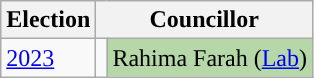<table class="wikitable">
<tr>
<th>Election</th>
<th colspan="2">Councillor</th>
</tr>
<tr>
<td><a href='#'>2023</a></td>
<td style="background-color: "></td>
<td bgcolor="#B6D7A8">Rahima Farah (<a href='#'>Lab</a>)</td>
</tr>
</table>
